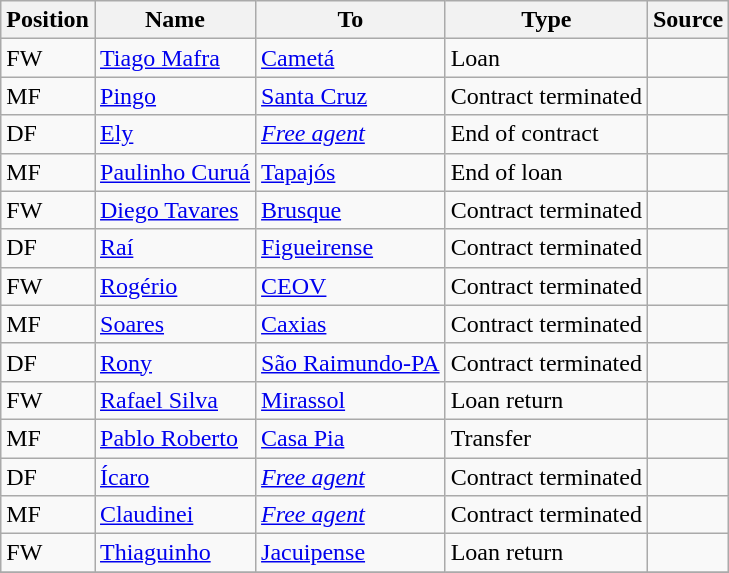<table class="wikitable" style="text-align:"width:100px"; font-size:95%; width:35%;">
<tr>
<th style="background:#00000; color:black; text-align:center;">Position</th>
<th style="background:#00000; color:black; text-align:center;">Name</th>
<th style="background:#00000; color:black; text-align:center;">To</th>
<th style="background:#00000; color:black; text-align:center;">Type</th>
<th style="background:#00000; color:black; text-align:center;">Source</th>
</tr>
<tr>
<td>FW</td>
<td><a href='#'>Tiago Mafra</a></td>
<td> <a href='#'>Cametá</a></td>
<td>Loan</td>
<td></td>
</tr>
<tr>
<td>MF</td>
<td><a href='#'>Pingo</a></td>
<td> <a href='#'>Santa Cruz</a></td>
<td>Contract terminated</td>
<td></td>
</tr>
<tr>
<td>DF</td>
<td><a href='#'>Ely</a></td>
<td><em><a href='#'>Free agent</a></em></td>
<td>End of contract</td>
<td></td>
</tr>
<tr>
<td>MF</td>
<td><a href='#'>Paulinho Curuá</a></td>
<td> <a href='#'>Tapajós</a></td>
<td>End of loan</td>
<td></td>
</tr>
<tr>
<td>FW</td>
<td><a href='#'>Diego Tavares</a></td>
<td> <a href='#'>Brusque</a></td>
<td>Contract terminated</td>
<td></td>
</tr>
<tr>
<td>DF</td>
<td><a href='#'>Raí</a></td>
<td> <a href='#'>Figueirense</a></td>
<td>Contract terminated</td>
<td></td>
</tr>
<tr>
<td>FW</td>
<td><a href='#'>Rogério</a> </td>
<td> <a href='#'>CEOV</a></td>
<td>Contract terminated</td>
<td></td>
</tr>
<tr>
<td>MF</td>
<td><a href='#'>Soares</a> </td>
<td> <a href='#'>Caxias</a></td>
<td>Contract terminated</td>
<td></td>
</tr>
<tr>
<td>DF</td>
<td><a href='#'>Rony</a> </td>
<td> <a href='#'>São Raimundo-PA</a></td>
<td>Contract terminated</td>
<td></td>
</tr>
<tr>
<td>FW</td>
<td><a href='#'>Rafael Silva</a></td>
<td> <a href='#'>Mirassol</a></td>
<td>Loan return</td>
<td></td>
</tr>
<tr>
<td>MF</td>
<td><a href='#'>Pablo Roberto</a></td>
<td> <a href='#'>Casa Pia</a></td>
<td>Transfer</td>
<td></td>
</tr>
<tr>
<td>DF</td>
<td><a href='#'>Ícaro</a></td>
<td><em><a href='#'>Free agent</a></em></td>
<td>Contract terminated</td>
<td></td>
</tr>
<tr>
<td>MF</td>
<td><a href='#'>Claudinei</a></td>
<td><em><a href='#'>Free agent</a></em></td>
<td>Contract terminated</td>
<td></td>
</tr>
<tr>
<td>FW</td>
<td><a href='#'>Thiaguinho</a></td>
<td> <a href='#'>Jacuipense</a></td>
<td>Loan return</td>
<td></td>
</tr>
<tr>
</tr>
</table>
